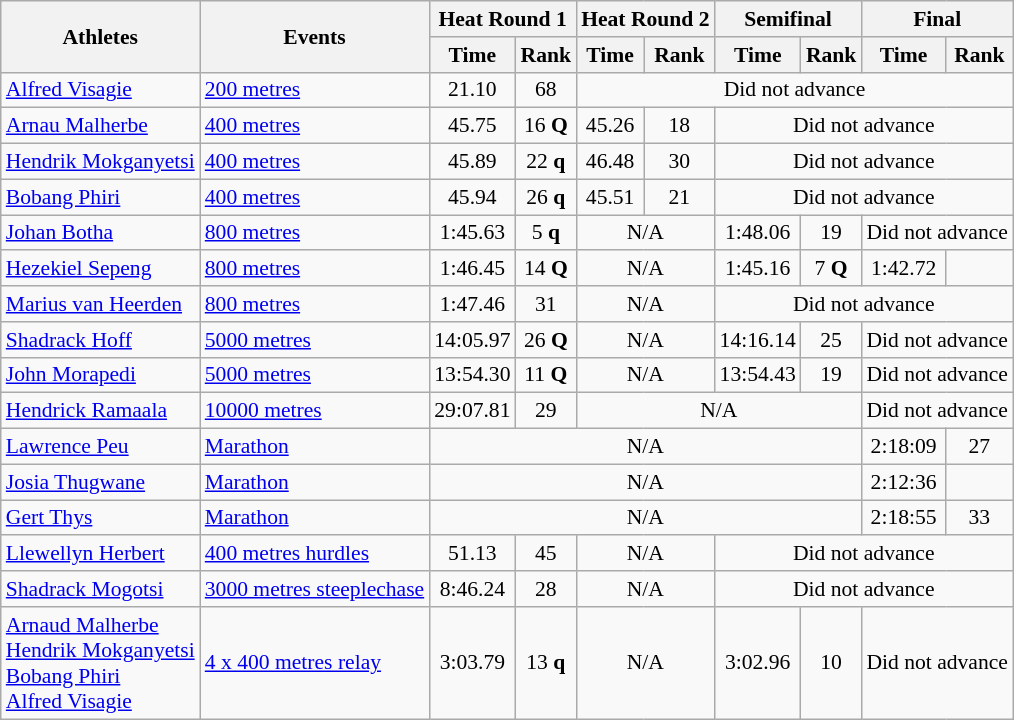<table class=wikitable style=font-size:90%>
<tr>
<th rowspan=2>Athletes</th>
<th rowspan=2>Events</th>
<th colspan=2>Heat Round 1</th>
<th colspan=2>Heat Round 2</th>
<th colspan=2>Semifinal</th>
<th colspan=2>Final</th>
</tr>
<tr>
<th>Time</th>
<th>Rank</th>
<th>Time</th>
<th>Rank</th>
<th>Time</th>
<th>Rank</th>
<th>Time</th>
<th>Rank</th>
</tr>
<tr>
<td><a href='#'>Alfred Visagie</a></td>
<td><a href='#'>200 metres</a></td>
<td align=center>21.10</td>
<td align=center>68</td>
<td align=center colspan=6>Did not advance</td>
</tr>
<tr>
<td><a href='#'>Arnau Malherbe</a></td>
<td><a href='#'>400 metres</a></td>
<td align=center>45.75</td>
<td align=center>16 <strong>Q</strong></td>
<td align=center>45.26</td>
<td align=center>18</td>
<td align=center colspan=4>Did not advance</td>
</tr>
<tr>
<td><a href='#'>Hendrik Mokganyetsi</a></td>
<td><a href='#'>400 metres</a></td>
<td align=center>45.89</td>
<td align=center>22 <strong>q</strong></td>
<td align=center>46.48</td>
<td align=center>30</td>
<td align=center colspan=4>Did not advance</td>
</tr>
<tr>
<td><a href='#'>Bobang Phiri</a></td>
<td><a href='#'>400 metres</a></td>
<td align=center>45.94</td>
<td align=center>26 <strong>q</strong></td>
<td align=center>45.51</td>
<td align=center>21</td>
<td align=center colspan=4>Did not advance</td>
</tr>
<tr>
<td><a href='#'>Johan Botha</a></td>
<td><a href='#'>800 metres</a></td>
<td align=center>1:45.63</td>
<td align=center>5 <strong>q</strong></td>
<td align=center colspan=2>N/A</td>
<td align=center>1:48.06</td>
<td align=center>19</td>
<td align=center colspan=2>Did not advance</td>
</tr>
<tr>
<td><a href='#'>Hezekiel Sepeng</a></td>
<td><a href='#'>800 metres</a></td>
<td align=center>1:46.45</td>
<td align=center>14 <strong>Q</strong></td>
<td align=center colspan=2>N/A</td>
<td align=center>1:45.16</td>
<td align=center>7 <strong>Q</strong></td>
<td align=center>1:42.72</td>
<td align=center></td>
</tr>
<tr>
<td><a href='#'>Marius van Heerden</a></td>
<td><a href='#'>800 metres</a></td>
<td align=center>1:47.46</td>
<td align=center>31</td>
<td align=center colspan=2>N/A</td>
<td align=center colspan=4>Did not advance</td>
</tr>
<tr>
<td><a href='#'>Shadrack Hoff</a></td>
<td><a href='#'>5000 metres</a></td>
<td align=center>14:05.97</td>
<td align=center>26 <strong>Q</strong></td>
<td align=center colspan=2>N/A</td>
<td align=center>14:16.14</td>
<td align=center>25</td>
<td align=center colspan=4>Did not advance</td>
</tr>
<tr>
<td><a href='#'>John Morapedi</a></td>
<td><a href='#'>5000 metres</a></td>
<td align=center>13:54.30</td>
<td align=center>11 <strong>Q</strong></td>
<td align=center colspan=2>N/A</td>
<td align=center>13:54.43</td>
<td align=center>19</td>
<td align=center colspan=2>Did not advance</td>
</tr>
<tr>
<td><a href='#'>Hendrick Ramaala</a></td>
<td><a href='#'>10000 metres</a></td>
<td align=center>29:07.81</td>
<td align=center>29</td>
<td align=center colspan=4>N/A</td>
<td align=center colspan=2>Did not advance</td>
</tr>
<tr>
<td><a href='#'>Lawrence Peu</a></td>
<td><a href='#'>Marathon</a></td>
<td align=center colspan=6>N/A</td>
<td align=center>2:18:09</td>
<td align=center>27</td>
</tr>
<tr>
<td><a href='#'>Josia Thugwane</a></td>
<td><a href='#'>Marathon</a></td>
<td align=center colspan=6>N/A</td>
<td align=center>2:12:36</td>
<td align=center></td>
</tr>
<tr>
<td><a href='#'>Gert Thys</a></td>
<td><a href='#'>Marathon</a></td>
<td align=center colspan=6>N/A</td>
<td align=center>2:18:55</td>
<td align=center>33</td>
</tr>
<tr>
<td><a href='#'>Llewellyn Herbert</a></td>
<td><a href='#'>400 metres hurdles</a></td>
<td align=center>51.13</td>
<td align=center>45</td>
<td align=center colspan=2>N/A</td>
<td align=center colspan=4>Did not advance</td>
</tr>
<tr>
<td><a href='#'>Shadrack Mogotsi</a></td>
<td><a href='#'>3000 metres steeplechase</a></td>
<td align=center>8:46.24</td>
<td align=center>28</td>
<td align=center colspan=2>N/A</td>
<td align=center colspan=4>Did not advance</td>
</tr>
<tr>
<td><a href='#'>Arnaud Malherbe</a><br><a href='#'>Hendrik Mokganyetsi</a><br><a href='#'>Bobang Phiri</a><br><a href='#'>Alfred Visagie</a></td>
<td><a href='#'>4 x 400 metres relay</a></td>
<td align=center>3:03.79</td>
<td align=center>13 <strong>q</strong></td>
<td align=center colspan=2>N/A</td>
<td align=center>3:02.96</td>
<td align=center>10</td>
<td align=center colspan=2>Did not advance</td>
</tr>
</table>
